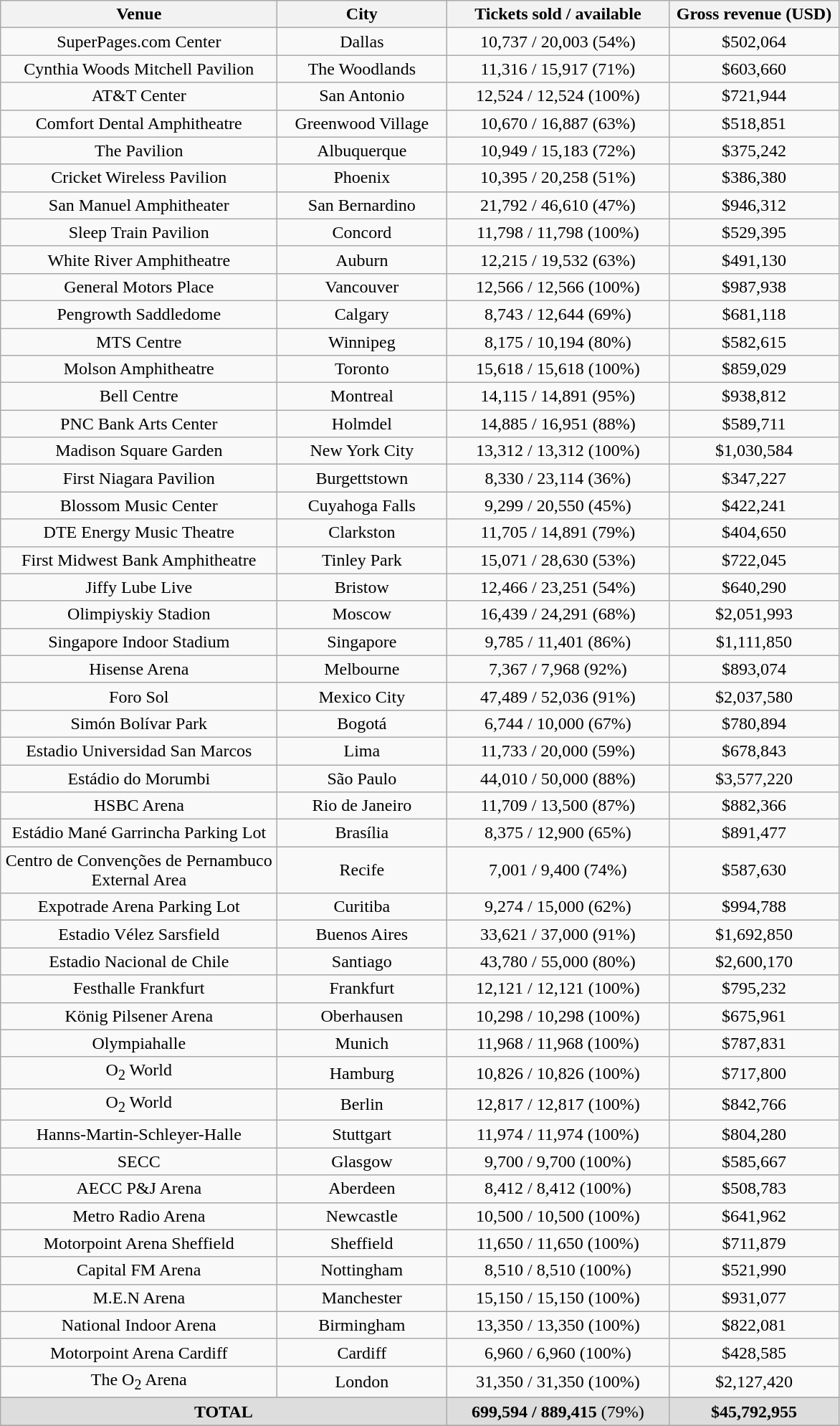<table class="wikitable" style="text-align:center">
<tr>
<th style="width:250px;">Venue</th>
<th style="width:150px;">City</th>
<th style="width:200px;">Tickets sold / available</th>
<th style="width:150px;">Gross revenue (USD)</th>
</tr>
<tr>
<td>SuperPages.com Center</td>
<td>Dallas</td>
<td>10,737 / 20,003 (54%)</td>
<td>$502,064</td>
</tr>
<tr>
<td>Cynthia Woods Mitchell Pavilion</td>
<td>The Woodlands</td>
<td>11,316 / 15,917 (71%)</td>
<td>$603,660</td>
</tr>
<tr>
<td>AT&T Center</td>
<td>San Antonio</td>
<td>12,524 / 12,524 (100%)</td>
<td>$721,944</td>
</tr>
<tr>
<td>Comfort Dental Amphitheatre</td>
<td>Greenwood Village</td>
<td>10,670 / 16,887 (63%)</td>
<td>$518,851</td>
</tr>
<tr>
<td>The Pavilion</td>
<td>Albuquerque</td>
<td>10,949 / 15,183 (72%)</td>
<td>$375,242</td>
</tr>
<tr>
<td>Cricket Wireless Pavilion</td>
<td>Phoenix</td>
<td>10,395 / 20,258 (51%)</td>
<td>$386,380</td>
</tr>
<tr>
<td>San Manuel Amphitheater</td>
<td>San Bernardino</td>
<td>21,792 / 46,610 (47%)</td>
<td>$946,312</td>
</tr>
<tr>
<td>Sleep Train Pavilion</td>
<td>Concord</td>
<td>11,798 / 11,798 (100%)</td>
<td>$529,395</td>
</tr>
<tr>
<td>White River Amphitheatre</td>
<td>Auburn</td>
<td>12,215 / 19,532 (63%)</td>
<td>$491,130</td>
</tr>
<tr>
<td>General Motors Place</td>
<td>Vancouver</td>
<td>12,566 / 12,566 (100%)</td>
<td>$987,938</td>
</tr>
<tr>
<td>Pengrowth Saddledome</td>
<td>Calgary</td>
<td>8,743 / 12,644 (69%)</td>
<td>$681,118</td>
</tr>
<tr>
<td>MTS Centre</td>
<td>Winnipeg</td>
<td>8,175 / 10,194 (80%)</td>
<td>$582,615</td>
</tr>
<tr>
<td>Molson Amphitheatre</td>
<td>Toronto</td>
<td>15,618 / 15,618 (100%)</td>
<td>$859,029</td>
</tr>
<tr>
<td>Bell Centre</td>
<td>Montreal</td>
<td>14,115 / 14,891 (95%)</td>
<td>$938,812</td>
</tr>
<tr>
<td>PNC Bank Arts Center</td>
<td>Holmdel</td>
<td>14,885 / 16,951 (88%)</td>
<td>$589,711</td>
</tr>
<tr>
<td>Madison Square Garden</td>
<td>New York City</td>
<td>13,312 / 13,312 (100%)</td>
<td>$1,030,584</td>
</tr>
<tr>
<td>First Niagara Pavilion</td>
<td>Burgettstown</td>
<td>8,330 / 23,114 (36%)</td>
<td>$347,227</td>
</tr>
<tr>
<td>Blossom Music Center</td>
<td>Cuyahoga Falls</td>
<td>9,299 / 20,550 (45%)</td>
<td>$422,241</td>
</tr>
<tr>
<td>DTE Energy Music Theatre</td>
<td>Clarkston</td>
<td>11,705 / 14,891 (79%)</td>
<td>$404,650</td>
</tr>
<tr>
<td>First Midwest Bank Amphitheatre</td>
<td>Tinley Park</td>
<td>15,071 / 28,630 (53%)</td>
<td>$722,045</td>
</tr>
<tr>
<td>Jiffy Lube Live</td>
<td>Bristow</td>
<td>12,466 / 23,251 (54%)</td>
<td>$640,290</td>
</tr>
<tr>
<td>Olimpiyskiy Stadion</td>
<td>Moscow</td>
<td>16,439 / 24,291 (68%)</td>
<td>$2,051,993</td>
</tr>
<tr>
<td>Singapore Indoor Stadium</td>
<td>Singapore</td>
<td>9,785 / 11,401 (86%)</td>
<td>$1,111,850</td>
</tr>
<tr>
<td>Hisense Arena</td>
<td>Melbourne</td>
<td>7,367 / 7,968 (92%)</td>
<td>$893,074</td>
</tr>
<tr>
<td>Foro Sol</td>
<td>Mexico City</td>
<td>47,489 / 52,036 (91%)</td>
<td>$2,037,580</td>
</tr>
<tr>
<td>Simón Bolívar Park</td>
<td>Bogotá</td>
<td>6,744 / 10,000 (67%)</td>
<td>$780,894</td>
</tr>
<tr>
<td>Estadio Universidad San Marcos</td>
<td>Lima</td>
<td>11,733 / 20,000 (59%)</td>
<td>$678,843</td>
</tr>
<tr>
<td>Estádio do Morumbi</td>
<td>São Paulo</td>
<td>44,010 / 50,000 (88%)</td>
<td>$3,577,220</td>
</tr>
<tr>
<td>HSBC Arena</td>
<td>Rio de Janeiro</td>
<td>11,709 / 13,500 (87%)</td>
<td>$882,366</td>
</tr>
<tr>
<td>Estádio Mané Garrincha Parking Lot</td>
<td>Brasília</td>
<td>8,375 / 12,900 (65%)</td>
<td>$891,477</td>
</tr>
<tr>
<td>Centro de Convenções de Pernambuco External Area</td>
<td>Recife</td>
<td>7,001 / 9,400 (74%)</td>
<td>$587,630</td>
</tr>
<tr>
<td>Expotrade Arena Parking Lot</td>
<td>Curitiba</td>
<td>9,274 / 15,000 (62%)</td>
<td>$994,788</td>
</tr>
<tr>
<td>Estadio Vélez Sarsfield</td>
<td>Buenos Aires</td>
<td>33,621 / 37,000 (91%)</td>
<td>$1,692,850</td>
</tr>
<tr>
<td>Estadio Nacional de Chile</td>
<td>Santiago</td>
<td>43,780 / 55,000 (80%)</td>
<td>$2,600,170</td>
</tr>
<tr>
<td>Festhalle Frankfurt</td>
<td>Frankfurt</td>
<td>12,121 / 12,121 (100%)</td>
<td>$795,232</td>
</tr>
<tr>
<td>König Pilsener Arena</td>
<td>Oberhausen</td>
<td>10,298 / 10,298 (100%)</td>
<td>$675,961</td>
</tr>
<tr>
<td>Olympiahalle</td>
<td>Munich</td>
<td>11,968 / 11,968 (100%)</td>
<td>$787,831</td>
</tr>
<tr>
<td>O<sub>2</sub> World</td>
<td>Hamburg</td>
<td>10,826 / 10,826 (100%)</td>
<td>$717,800</td>
</tr>
<tr>
<td>O<sub>2</sub> World</td>
<td>Berlin</td>
<td>12,817 / 12,817 (100%)</td>
<td>$842,766</td>
</tr>
<tr>
<td>Hanns-Martin-Schleyer-Halle</td>
<td>Stuttgart</td>
<td>11,974 / 11,974 (100%)</td>
<td>$804,280</td>
</tr>
<tr>
<td>SECC</td>
<td>Glasgow</td>
<td>9,700 / 9,700 (100%)</td>
<td>$585,667</td>
</tr>
<tr>
<td>AECC P&J Arena</td>
<td>Aberdeen</td>
<td>8,412 / 8,412 (100%)</td>
<td>$508,783</td>
</tr>
<tr>
<td>Metro Radio Arena</td>
<td>Newcastle</td>
<td>10,500 / 10,500 (100%)</td>
<td>$641,962</td>
</tr>
<tr>
<td>Motorpoint Arena Sheffield</td>
<td>Sheffield</td>
<td>11,650 / 11,650 (100%)</td>
<td>$711,879</td>
</tr>
<tr>
<td>Capital FM Arena</td>
<td>Nottingham</td>
<td>8,510 / 8,510 (100%)</td>
<td>$521,990</td>
</tr>
<tr>
<td>M.E.N Arena</td>
<td>Manchester</td>
<td>15,150 / 15,150 (100%)</td>
<td>$931,077</td>
</tr>
<tr>
<td>National Indoor Arena</td>
<td>Birmingham</td>
<td>13,350 / 13,350 (100%)</td>
<td>$822,081</td>
</tr>
<tr>
<td>Motorpoint Arena Cardiff</td>
<td>Cardiff</td>
<td>6,960 / 6,960 (100%)</td>
<td>$428,585</td>
</tr>
<tr>
<td>The O<sub>2</sub> Arena</td>
<td>London</td>
<td>31,350 / 31,350 (100%)</td>
<td>$2,127,420</td>
</tr>
<tr>
</tr>
<tr style="background:#ddd;">
<td colspan="2"><strong>TOTAL</strong></td>
<td><strong>699,594 / 889,415</strong> (79%)</td>
<td><strong>$45,792,955</strong></td>
</tr>
<tr>
</tr>
</table>
